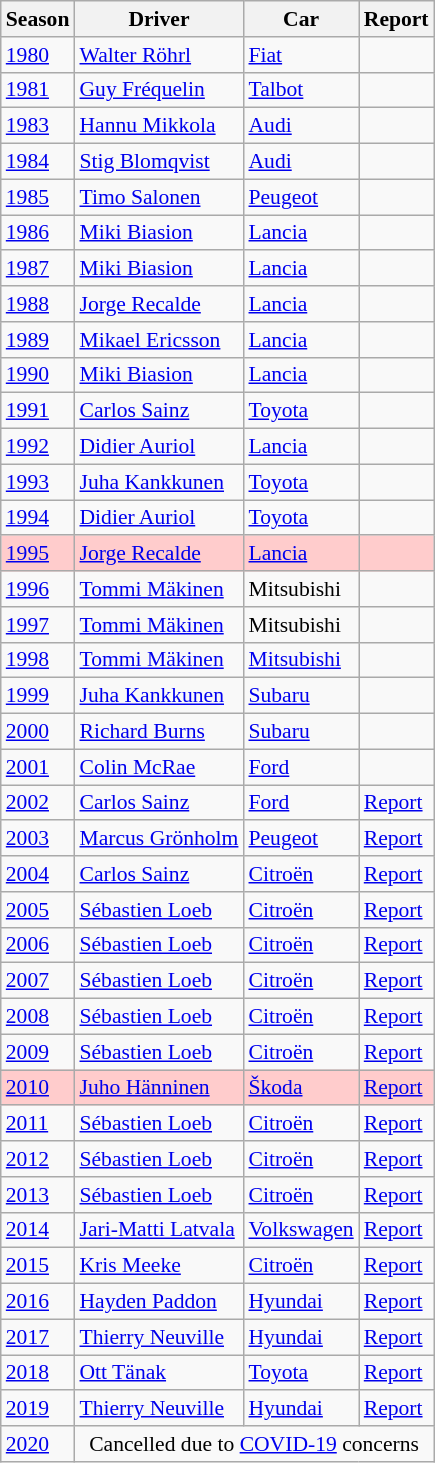<table class="wikitable" style="font-size:90%;">
<tr>
<th>Season</th>
<th>Driver</th>
<th>Car</th>
<th>Report</th>
</tr>
<tr>
<td><a href='#'>1980</a></td>
<td> <a href='#'>Walter Röhrl</a></td>
<td><a href='#'>Fiat</a></td>
<td></td>
</tr>
<tr>
<td><a href='#'>1981</a></td>
<td> <a href='#'>Guy Fréquelin</a></td>
<td><a href='#'>Talbot</a></td>
<td></td>
</tr>
<tr>
<td><a href='#'>1983</a></td>
<td> <a href='#'>Hannu Mikkola</a></td>
<td><a href='#'>Audi</a></td>
<td></td>
</tr>
<tr>
<td><a href='#'>1984</a></td>
<td> <a href='#'>Stig Blomqvist</a></td>
<td><a href='#'>Audi</a></td>
<td></td>
</tr>
<tr>
<td><a href='#'>1985</a></td>
<td> <a href='#'>Timo Salonen</a></td>
<td><a href='#'>Peugeot</a></td>
<td></td>
</tr>
<tr>
<td><a href='#'>1986</a></td>
<td> <a href='#'>Miki Biasion</a></td>
<td><a href='#'>Lancia</a></td>
<td></td>
</tr>
<tr>
<td><a href='#'>1987</a></td>
<td> <a href='#'>Miki Biasion</a></td>
<td><a href='#'>Lancia</a></td>
<td></td>
</tr>
<tr>
<td><a href='#'>1988</a></td>
<td> <a href='#'>Jorge Recalde</a></td>
<td><a href='#'>Lancia</a></td>
<td></td>
</tr>
<tr>
<td><a href='#'>1989</a></td>
<td> <a href='#'>Mikael Ericsson</a></td>
<td><a href='#'>Lancia</a></td>
<td></td>
</tr>
<tr>
<td><a href='#'>1990</a></td>
<td> <a href='#'>Miki Biasion</a></td>
<td><a href='#'>Lancia</a></td>
<td></td>
</tr>
<tr>
<td><a href='#'>1991</a></td>
<td> <a href='#'>Carlos Sainz</a></td>
<td><a href='#'>Toyota</a></td>
<td></td>
</tr>
<tr>
<td><a href='#'>1992</a></td>
<td> <a href='#'>Didier Auriol</a></td>
<td><a href='#'>Lancia</a></td>
<td></td>
</tr>
<tr>
<td><a href='#'>1993</a></td>
<td> <a href='#'>Juha Kankkunen</a></td>
<td><a href='#'>Toyota</a></td>
<td></td>
</tr>
<tr>
<td><a href='#'>1994</a></td>
<td> <a href='#'>Didier Auriol</a></td>
<td><a href='#'>Toyota</a></td>
<td></td>
</tr>
<tr style="background:#FFCCCC;">
<td><a href='#'>1995</a></td>
<td> <a href='#'>Jorge Recalde</a></td>
<td><a href='#'>Lancia</a></td>
<td></td>
</tr>
<tr>
<td><a href='#'>1996</a></td>
<td> <a href='#'>Tommi Mäkinen</a></td>
<td>Mitsubishi</td>
<td></td>
</tr>
<tr>
<td><a href='#'>1997</a></td>
<td> <a href='#'>Tommi Mäkinen</a></td>
<td>Mitsubishi</td>
<td></td>
</tr>
<tr>
<td><a href='#'>1998</a></td>
<td> <a href='#'>Tommi Mäkinen</a></td>
<td><a href='#'>Mitsubishi</a></td>
<td></td>
</tr>
<tr>
<td><a href='#'>1999</a></td>
<td> <a href='#'>Juha Kankkunen</a></td>
<td><a href='#'>Subaru</a></td>
<td></td>
</tr>
<tr>
<td><a href='#'>2000</a></td>
<td> <a href='#'>Richard Burns</a></td>
<td><a href='#'>Subaru</a></td>
<td></td>
</tr>
<tr>
<td><a href='#'>2001</a></td>
<td> <a href='#'>Colin McRae</a></td>
<td><a href='#'>Ford</a></td>
<td></td>
</tr>
<tr>
<td><a href='#'>2002</a></td>
<td> <a href='#'>Carlos Sainz</a></td>
<td><a href='#'>Ford</a></td>
<td><a href='#'>Report</a></td>
</tr>
<tr>
<td><a href='#'>2003</a></td>
<td> <a href='#'>Marcus Grönholm</a></td>
<td><a href='#'>Peugeot</a></td>
<td><a href='#'>Report</a></td>
</tr>
<tr>
<td><a href='#'>2004</a></td>
<td> <a href='#'>Carlos Sainz</a></td>
<td><a href='#'>Citroën</a></td>
<td><a href='#'>Report</a></td>
</tr>
<tr>
<td><a href='#'>2005</a></td>
<td> <a href='#'>Sébastien Loeb</a></td>
<td><a href='#'>Citroën</a></td>
<td><a href='#'>Report</a></td>
</tr>
<tr>
<td><a href='#'>2006</a></td>
<td> <a href='#'>Sébastien Loeb</a></td>
<td><a href='#'>Citroën</a></td>
<td><a href='#'>Report</a></td>
</tr>
<tr>
<td><a href='#'>2007</a></td>
<td> <a href='#'>Sébastien Loeb</a></td>
<td><a href='#'>Citroën</a></td>
<td><a href='#'>Report</a></td>
</tr>
<tr>
<td><a href='#'>2008</a></td>
<td> <a href='#'>Sébastien Loeb</a></td>
<td><a href='#'>Citroën</a></td>
<td><a href='#'>Report</a></td>
</tr>
<tr>
<td><a href='#'>2009</a></td>
<td> <a href='#'>Sébastien Loeb</a></td>
<td><a href='#'>Citroën</a></td>
<td><a href='#'>Report</a></td>
</tr>
<tr style="background:#FFCCCC;">
<td><a href='#'>2010</a></td>
<td> <a href='#'>Juho Hänninen</a></td>
<td><a href='#'>Škoda</a></td>
<td><a href='#'>Report</a></td>
</tr>
<tr>
<td><a href='#'>2011</a></td>
<td> <a href='#'>Sébastien Loeb</a></td>
<td><a href='#'>Citroën</a></td>
<td><a href='#'>Report</a></td>
</tr>
<tr>
<td><a href='#'>2012</a></td>
<td> <a href='#'>Sébastien Loeb</a></td>
<td><a href='#'>Citroën</a></td>
<td><a href='#'>Report</a></td>
</tr>
<tr>
<td><a href='#'>2013</a></td>
<td> <a href='#'>Sébastien Loeb</a></td>
<td><a href='#'>Citroën</a></td>
<td><a href='#'>Report</a></td>
</tr>
<tr>
<td><a href='#'>2014</a></td>
<td> <a href='#'>Jari-Matti Latvala</a></td>
<td><a href='#'>Volkswagen</a></td>
<td><a href='#'>Report</a></td>
</tr>
<tr>
<td><a href='#'>2015</a></td>
<td> <a href='#'>Kris Meeke</a></td>
<td><a href='#'>Citroën</a></td>
<td><a href='#'>Report</a></td>
</tr>
<tr>
<td><a href='#'>2016</a></td>
<td> <a href='#'>Hayden Paddon</a></td>
<td><a href='#'>Hyundai</a></td>
<td><a href='#'>Report</a></td>
</tr>
<tr>
<td><a href='#'>2017</a></td>
<td> <a href='#'>Thierry Neuville</a></td>
<td><a href='#'>Hyundai</a></td>
<td><a href='#'>Report</a></td>
</tr>
<tr>
<td><a href='#'>2018</a></td>
<td> <a href='#'>Ott Tänak</a></td>
<td><a href='#'>Toyota</a></td>
<td><a href='#'>Report</a></td>
</tr>
<tr>
<td><a href='#'>2019</a></td>
<td> <a href='#'>Thierry Neuville</a></td>
<td><a href='#'>Hyundai</a></td>
<td><a href='#'>Report</a></td>
</tr>
<tr>
<td><a href='#'>2020</a></td>
<td align=center colspan=3>Cancelled due to <a href='#'>COVID-19</a> concerns</td>
</tr>
</table>
